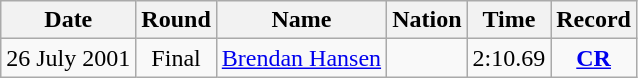<table class="wikitable" style="text-align:center">
<tr>
<th>Date</th>
<th>Round</th>
<th>Name</th>
<th>Nation</th>
<th>Time</th>
<th>Record</th>
</tr>
<tr>
<td>26 July 2001</td>
<td>Final</td>
<td align="left"><a href='#'>Brendan Hansen</a></td>
<td align="left"></td>
<td>2:10.69</td>
<td><strong><a href='#'>CR</a></strong></td>
</tr>
</table>
